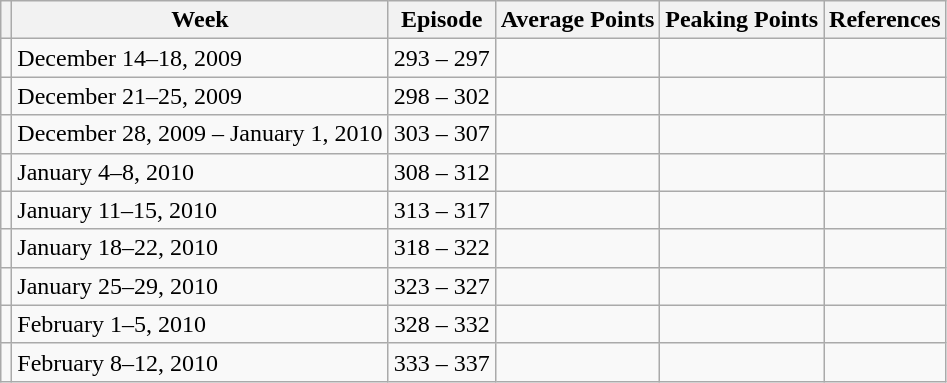<table class="wikitable">
<tr>
<th></th>
<th>Week</th>
<th>Episode</th>
<th>Average Points</th>
<th>Peaking Points</th>
<th>References</th>
</tr>
<tr>
<td></td>
<td>December 14–18, 2009</td>
<td>293 – 297</td>
<td></td>
<td></td>
<td></td>
</tr>
<tr>
<td></td>
<td>December 21–25, 2009</td>
<td>298 – 302</td>
<td></td>
<td></td>
<td></td>
</tr>
<tr>
<td></td>
<td>December 28, 2009 – January 1, 2010</td>
<td>303 – 307</td>
<td></td>
<td></td>
<td></td>
</tr>
<tr>
<td></td>
<td>January 4–8, 2010</td>
<td>308 – 312</td>
<td></td>
<td></td>
<td></td>
</tr>
<tr>
<td></td>
<td>January 11–15, 2010</td>
<td>313 – 317</td>
<td></td>
<td></td>
<td></td>
</tr>
<tr>
<td></td>
<td>January 18–22, 2010</td>
<td>318 – 322</td>
<td></td>
<td></td>
<td></td>
</tr>
<tr>
<td></td>
<td>January 25–29, 2010</td>
<td>323 – 327</td>
<td></td>
<td></td>
<td></td>
</tr>
<tr>
<td></td>
<td>February 1–5, 2010</td>
<td>328 – 332</td>
<td></td>
<td></td>
<td></td>
</tr>
<tr>
<td></td>
<td>February 8–12, 2010</td>
<td>333 – 337</td>
<td></td>
<td></td>
<td></td>
</tr>
</table>
